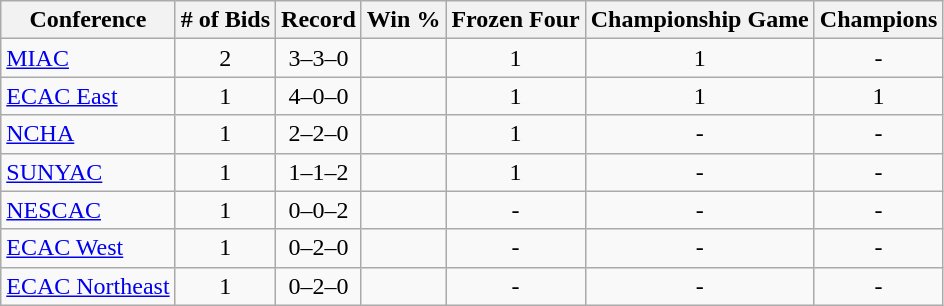<table class="wikitable sortable">
<tr>
<th>Conference</th>
<th># of Bids</th>
<th>Record</th>
<th>Win %</th>
<th>Frozen Four</th>
<th>Championship Game</th>
<th>Champions</th>
</tr>
<tr align="center">
<td align="left"><a href='#'>MIAC</a></td>
<td>2</td>
<td>3–3–0</td>
<td></td>
<td>1</td>
<td>1</td>
<td>-</td>
</tr>
<tr align="center">
<td align="left"><a href='#'>ECAC East</a></td>
<td>1</td>
<td>4–0–0</td>
<td></td>
<td>1</td>
<td>1</td>
<td>1</td>
</tr>
<tr align="center">
<td align="left"><a href='#'>NCHA</a></td>
<td>1</td>
<td>2–2–0</td>
<td></td>
<td>1</td>
<td>-</td>
<td>-</td>
</tr>
<tr align="center">
<td align="left"><a href='#'>SUNYAC</a></td>
<td>1</td>
<td>1–1–2</td>
<td></td>
<td>1</td>
<td>-</td>
<td>-</td>
</tr>
<tr align="center">
<td align="left"><a href='#'>NESCAC</a></td>
<td>1</td>
<td>0–0–2</td>
<td></td>
<td>-</td>
<td>-</td>
<td>-</td>
</tr>
<tr align="center">
<td align="left"><a href='#'>ECAC West</a></td>
<td>1</td>
<td>0–2–0</td>
<td></td>
<td>-</td>
<td>-</td>
<td>-</td>
</tr>
<tr align="center">
<td align="left"><a href='#'>ECAC Northeast</a></td>
<td>1</td>
<td>0–2–0</td>
<td></td>
<td>-</td>
<td>-</td>
<td>-</td>
</tr>
</table>
